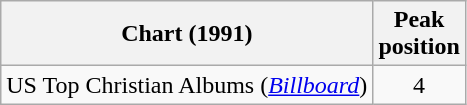<table class="wikitable">
<tr>
<th>Chart (1991)</th>
<th>Peak<br>position</th>
</tr>
<tr>
<td>US Top Christian Albums (<em><a href='#'>Billboard</a></em>)</td>
<td style="text-align:center;">4</td>
</tr>
</table>
